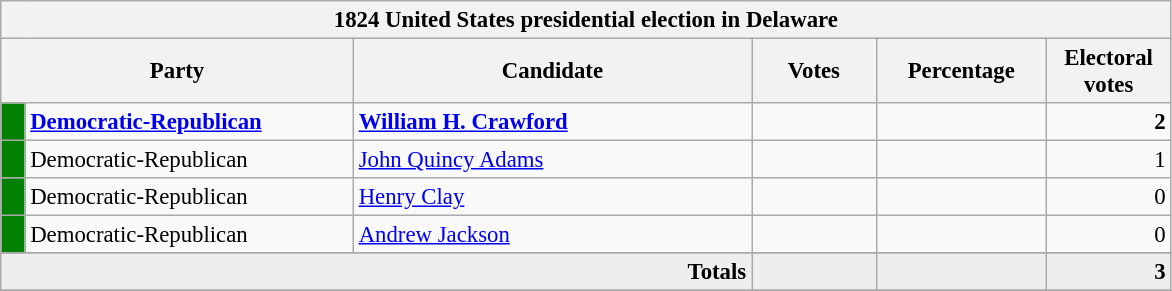<table class="wikitable" style="font-size: 95%;">
<tr>
<th colspan="6">1824 United States presidential election in Delaware</th>
</tr>
<tr>
<th colspan="2" style="width: 15em">Party</th>
<th style="width: 17em">Candidate</th>
<th style="width: 5em">Votes</th>
<th style="width: 7em">Percentage</th>
<th style="width: 5em">Electoral votes</th>
</tr>
<tr>
<th style="background-color:#008000; width: 3px"></th>
<td style="width: 130px"><strong><a href='#'>Democratic-Republican</a></strong></td>
<td><strong><a href='#'>William H. Crawford</a></strong></td>
<td align="right"></td>
<td align="right"></td>
<td align="right"><strong>2</strong></td>
</tr>
<tr>
<th style="background-color:#008000; width: 3px"></th>
<td style="width: 130px">Democratic-Republican</td>
<td><a href='#'>John Quincy Adams</a></td>
<td align="right"></td>
<td align="right"></td>
<td align="right">1</td>
</tr>
<tr>
<th style="background-color:#008000; width: 3px"></th>
<td style="width: 130px">Democratic-Republican</td>
<td><a href='#'>Henry Clay</a></td>
<td align="right"></td>
<td align="right"></td>
<td align="right">0</td>
</tr>
<tr>
<th style="background-color:#008000; width: 3px"></th>
<td style="width: 130px">Democratic-Republican</td>
<td><a href='#'>Andrew Jackson</a></td>
<td align="right"></td>
<td align="right"></td>
<td align="right">0</td>
</tr>
<tr>
</tr>
<tr bgcolor="#EEEEEE">
<td colspan="3" align="right"><strong>Totals</strong></td>
<td align="right"></td>
<td align="right"></td>
<td align="right"><strong>3</strong></td>
</tr>
<tr>
</tr>
</table>
